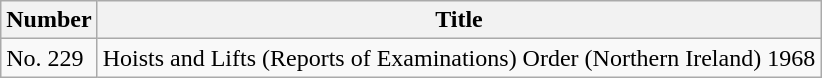<table class="wikitable collapsible">
<tr>
<th>Number</th>
<th>Title</th>
</tr>
<tr>
<td>No. 229</td>
<td>Hoists and Lifts (Reports of Examinations) Order (Northern Ireland) 1968</td>
</tr>
</table>
